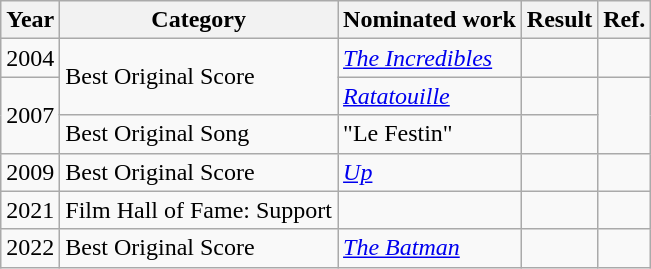<table class="wikitable">
<tr>
<th>Year</th>
<th>Category</th>
<th>Nominated work</th>
<th>Result</th>
<th>Ref.</th>
</tr>
<tr>
<td>2004</td>
<td rowspan="2">Best Original Score</td>
<td><em><a href='#'>The Incredibles</a></em></td>
<td></td>
<td align="center"></td>
</tr>
<tr>
<td rowspan="2">2007</td>
<td><em><a href='#'>Ratatouille</a></em></td>
<td></td>
<td align="center" rowspan="2"></td>
</tr>
<tr>
<td>Best Original Song</td>
<td>"Le Festin"</td>
<td></td>
</tr>
<tr>
<td>2009</td>
<td>Best Original Score</td>
<td><em><a href='#'>Up</a></em></td>
<td></td>
<td align="center"></td>
</tr>
<tr>
<td>2021</td>
<td>Film Hall of Fame: Support</td>
<td></td>
<td></td>
<td align="center"></td>
</tr>
<tr>
<td>2022</td>
<td>Best Original Score</td>
<td><em><a href='#'>The Batman</a></em></td>
<td></td>
<td align="center"></td>
</tr>
</table>
